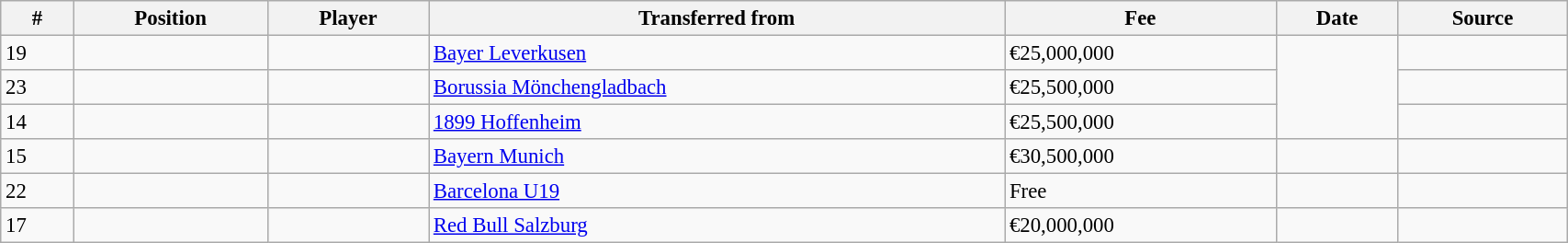<table class="wikitable sortable" style="width:90%; text-align:center; font-size:95%; text-align:left;">
<tr>
<th>#</th>
<th>Position</th>
<th>Player</th>
<th>Transferred from</th>
<th>Fee</th>
<th>Date</th>
<th>Source</th>
</tr>
<tr>
<td>19</td>
<td></td>
<td></td>
<td> <a href='#'>Bayer Leverkusen</a></td>
<td>€25,000,000</td>
<td rowspan=3></td>
<td></td>
</tr>
<tr>
<td>23</td>
<td></td>
<td></td>
<td> <a href='#'>Borussia Mönchengladbach</a></td>
<td>€25,500,000</td>
<td></td>
</tr>
<tr>
<td>14</td>
<td></td>
<td></td>
<td> <a href='#'>1899 Hoffenheim</a></td>
<td>€25,500,000</td>
<td></td>
</tr>
<tr>
<td>15</td>
<td></td>
<td></td>
<td> <a href='#'>Bayern Munich</a></td>
<td>€30,500,000</td>
<td></td>
<td></td>
</tr>
<tr>
<td>22</td>
<td></td>
<td></td>
<td> <a href='#'>Barcelona U19</a></td>
<td>Free</td>
<td></td>
<td></td>
</tr>
<tr>
<td>17</td>
<td></td>
<td></td>
<td> <a href='#'>Red Bull Salzburg</a></td>
<td>€20,000,000</td>
<td></td>
<td></td>
</tr>
</table>
